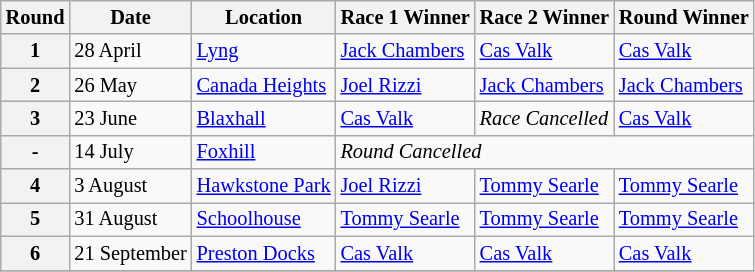<table class="wikitable" style="font-size: 85%;">
<tr>
<th>Round</th>
<th>Date</th>
<th>Location</th>
<th>Race 1 Winner</th>
<th>Race 2 Winner</th>
<th>Round Winner</th>
</tr>
<tr>
<th>1</th>
<td>28 April</td>
<td><a href='#'>Lyng</a></td>
<td> <a href='#'>Jack Chambers</a></td>
<td> <a href='#'>Cas Valk</a></td>
<td> <a href='#'>Cas Valk</a></td>
</tr>
<tr>
<th>2</th>
<td>26 May</td>
<td><a href='#'>Canada Heights</a></td>
<td> <a href='#'>Joel Rizzi</a></td>
<td> <a href='#'>Jack Chambers</a></td>
<td> <a href='#'>Jack Chambers</a></td>
</tr>
<tr>
<th>3</th>
<td>23 June</td>
<td><a href='#'>Blaxhall</a></td>
<td> <a href='#'>Cas Valk</a></td>
<td><em>Race Cancelled</em></td>
<td> <a href='#'>Cas Valk</a></td>
</tr>
<tr>
<th>-</th>
<td>14 July</td>
<td><a href='#'>Foxhill</a></td>
<td colspan=3><em>Round Cancelled</em></td>
</tr>
<tr>
<th>4</th>
<td>3 August</td>
<td><a href='#'>Hawkstone Park</a></td>
<td> <a href='#'>Joel Rizzi</a></td>
<td> <a href='#'>Tommy Searle</a></td>
<td> <a href='#'>Tommy Searle</a></td>
</tr>
<tr>
<th>5</th>
<td>31 August</td>
<td><a href='#'>Schoolhouse</a></td>
<td> <a href='#'>Tommy Searle</a></td>
<td> <a href='#'>Tommy Searle</a></td>
<td> <a href='#'>Tommy Searle</a></td>
</tr>
<tr>
<th>6</th>
<td>21 September</td>
<td><a href='#'>Preston Docks</a></td>
<td> <a href='#'>Cas Valk</a></td>
<td> <a href='#'>Cas Valk</a></td>
<td> <a href='#'>Cas Valk</a></td>
</tr>
<tr>
</tr>
</table>
